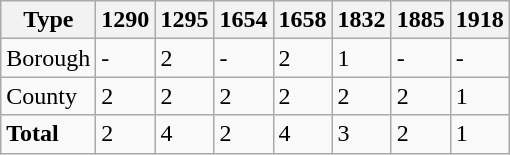<table class="wikitable">
<tr>
<th>Type</th>
<th>1290</th>
<th>1295</th>
<th>1654</th>
<th>1658</th>
<th>1832</th>
<th>1885</th>
<th>1918</th>
</tr>
<tr>
<td>Borough</td>
<td>-</td>
<td>2</td>
<td>-</td>
<td>2</td>
<td>1</td>
<td>-</td>
<td>-</td>
</tr>
<tr>
<td>County</td>
<td>2</td>
<td>2</td>
<td>2</td>
<td>2</td>
<td>2</td>
<td>2</td>
<td>1</td>
</tr>
<tr>
<td><strong>Total</strong></td>
<td>2</td>
<td>4</td>
<td>2</td>
<td>4</td>
<td>3</td>
<td>2</td>
<td>1</td>
</tr>
</table>
